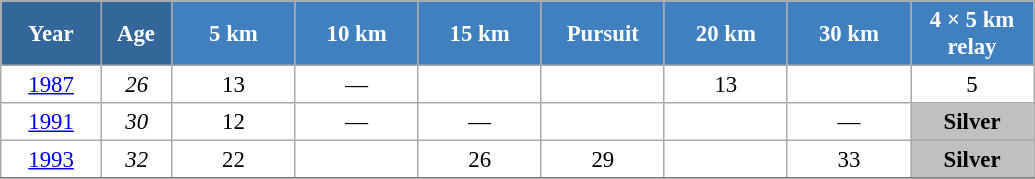<table class="wikitable" style="font-size:95%; text-align:center; border:grey solid 1px; border-collapse:collapse; background:#ffffff;">
<tr>
<th style="background-color:#369; color:white; width:60px;"> Year </th>
<th style="background-color:#369; color:white; width:40px;"> Age </th>
<th style="background-color:#4180be; color:white; width:75px;"> 5 km </th>
<th style="background-color:#4180be; color:white; width:75px;"> 10 km </th>
<th style="background-color:#4180be; color:white; width:75px;"> 15 km </th>
<th style="background-color:#4180be; color:white; width:75px;"> Pursuit </th>
<th style="background-color:#4180be; color:white; width:75px;"> 20 km </th>
<th style="background-color:#4180be; color:white; width:75px;"> 30 km </th>
<th style="background-color:#4180be; color:white; width:75px;"> 4 × 5 km <br> relay </th>
</tr>
<tr>
<td><a href='#'>1987</a></td>
<td><em>26</em></td>
<td>13</td>
<td>—</td>
<td></td>
<td></td>
<td>13</td>
<td></td>
<td>5</td>
</tr>
<tr>
<td><a href='#'>1991</a></td>
<td><em>30</em></td>
<td>12</td>
<td>—</td>
<td>—</td>
<td></td>
<td></td>
<td>—</td>
<td style="background:silver;"><strong>Silver</strong></td>
</tr>
<tr>
<td><a href='#'>1993</a></td>
<td><em>32</em></td>
<td>22</td>
<td></td>
<td>26</td>
<td>29</td>
<td></td>
<td>33</td>
<td style="background:silver;"><strong>Silver</strong></td>
</tr>
<tr>
</tr>
</table>
